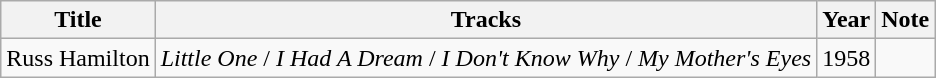<table class="wikitable">
<tr>
<th>Title</th>
<th>Tracks</th>
<th>Year</th>
<th>Note</th>
</tr>
<tr>
<td>Russ Hamilton</td>
<td><em>Little One</em> / <em>I Had A Dream</em> / <em>I Don't Know Why</em> / <em>My Mother's Eyes</em></td>
<td>1958</td>
<td></td>
</tr>
</table>
